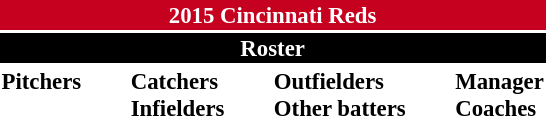<table class="toccolours" style="font-size: 95%;">
<tr>
<th colspan="10" style="background-color: #c6011f; color: #FFFFFF; text-align: center;">2015 Cincinnati Reds</th>
</tr>
<tr>
<td colspan="10" style="background-color: black; color: #FFFFFF; text-align: center;"><strong>Roster</strong></td>
</tr>
<tr>
<td style="vertical-align:top"><strong>Pitchers</strong><br>


























</td>
<td width="25px"></td>
<td style="vertical-align:top"><strong>Catchers</strong><br>



<strong>Infielders</strong>






</td>
<td width="25px"></td>
<td style="vertical-align:top"><strong>Outfielders</strong><br>









<strong>Other batters</strong>
</td>
<td width="25px"></td>
<td style="vertical-align:top"><strong>Manager</strong><br>
<strong>Coaches</strong>
 
 
 
 
 
 
 
 
 
 </td>
</tr>
</table>
